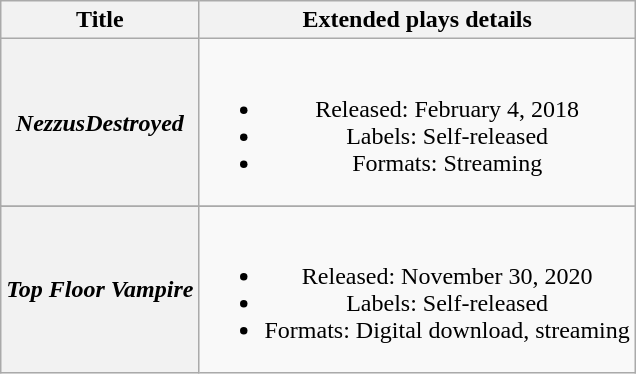<table class="wikitable plainrowheaders" style="text-align:center;">
<tr>
<th scope="col">Title</th>
<th scope="col">Extended plays details</th>
</tr>
<tr>
<th scope="row"><em>NezzusDestroyed</em><br></th>
<td><br><ul><li>Released: February 4, 2018</li><li>Labels: Self-released</li><li>Formats: Streaming</li></ul></td>
</tr>
<tr>
</tr>
<tr>
<th scope="row"><em>Top Floor Vampire</em><br></th>
<td><br><ul><li>Released: November 30, 2020</li><li>Labels: Self-released</li><li>Formats: Digital download, streaming</li></ul></td>
</tr>
</table>
